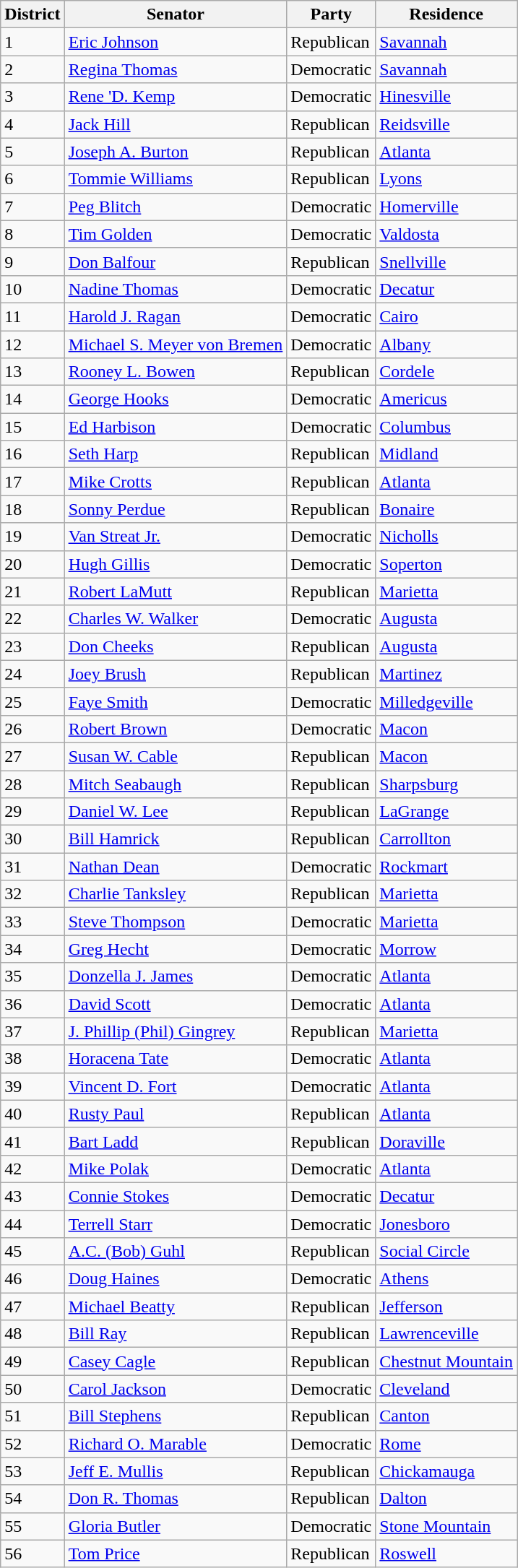<table class="wikitable sortable">
<tr>
<th>District</th>
<th>Senator</th>
<th>Party</th>
<th>Residence</th>
</tr>
<tr>
<td>1</td>
<td><a href='#'>Eric Johnson</a></td>
<td>Republican</td>
<td><a href='#'>Savannah</a></td>
</tr>
<tr>
<td>2</td>
<td><a href='#'>Regina Thomas</a></td>
<td>Democratic</td>
<td><a href='#'>Savannah</a></td>
</tr>
<tr>
<td>3</td>
<td><a href='#'>Rene 'D. Kemp</a></td>
<td>Democratic</td>
<td><a href='#'>Hinesville</a></td>
</tr>
<tr>
<td>4</td>
<td><a href='#'>Jack Hill</a></td>
<td>Republican</td>
<td><a href='#'>Reidsville</a></td>
</tr>
<tr>
<td>5</td>
<td><a href='#'>Joseph A. Burton</a></td>
<td>Republican</td>
<td><a href='#'>Atlanta</a></td>
</tr>
<tr>
<td>6</td>
<td><a href='#'>Tommie Williams</a></td>
<td>Republican</td>
<td><a href='#'>Lyons</a></td>
</tr>
<tr>
<td>7</td>
<td><a href='#'>Peg Blitch</a></td>
<td>Democratic</td>
<td><a href='#'>Homerville</a></td>
</tr>
<tr>
<td>8</td>
<td><a href='#'>Tim Golden</a></td>
<td>Democratic</td>
<td><a href='#'>Valdosta</a></td>
</tr>
<tr>
<td>9</td>
<td><a href='#'>Don Balfour</a></td>
<td>Republican</td>
<td><a href='#'>Snellville</a></td>
</tr>
<tr>
<td>10</td>
<td><a href='#'>Nadine Thomas</a></td>
<td>Democratic</td>
<td><a href='#'>Decatur</a></td>
</tr>
<tr>
<td>11</td>
<td><a href='#'>Harold J. Ragan</a></td>
<td>Democratic</td>
<td><a href='#'>Cairo</a></td>
</tr>
<tr>
<td>12</td>
<td><a href='#'>Michael S. Meyer von Bremen</a></td>
<td>Democratic</td>
<td><a href='#'>Albany</a></td>
</tr>
<tr>
<td>13</td>
<td><a href='#'>Rooney L. Bowen</a></td>
<td>Republican</td>
<td><a href='#'>Cordele</a></td>
</tr>
<tr>
<td>14</td>
<td><a href='#'>George Hooks</a></td>
<td>Democratic</td>
<td><a href='#'>Americus</a></td>
</tr>
<tr>
<td>15</td>
<td><a href='#'>Ed Harbison</a></td>
<td>Democratic</td>
<td><a href='#'>Columbus</a></td>
</tr>
<tr>
<td>16</td>
<td><a href='#'>Seth Harp</a></td>
<td>Republican</td>
<td><a href='#'>Midland</a></td>
</tr>
<tr>
<td>17</td>
<td><a href='#'>Mike Crotts</a></td>
<td>Republican</td>
<td><a href='#'>Atlanta</a></td>
</tr>
<tr>
<td>18</td>
<td><a href='#'>Sonny Perdue</a></td>
<td>Republican</td>
<td><a href='#'>Bonaire</a></td>
</tr>
<tr>
<td>19</td>
<td><a href='#'>Van Streat Jr.</a></td>
<td>Democratic</td>
<td><a href='#'>Nicholls</a></td>
</tr>
<tr>
<td>20</td>
<td><a href='#'>Hugh Gillis</a></td>
<td>Democratic</td>
<td><a href='#'>Soperton</a></td>
</tr>
<tr>
<td>21</td>
<td><a href='#'>Robert LaMutt</a></td>
<td>Republican</td>
<td><a href='#'>Marietta</a></td>
</tr>
<tr>
<td>22</td>
<td><a href='#'>Charles W. Walker</a></td>
<td>Democratic</td>
<td><a href='#'>Augusta</a></td>
</tr>
<tr>
<td>23</td>
<td><a href='#'>Don Cheeks</a></td>
<td>Republican</td>
<td><a href='#'>Augusta</a></td>
</tr>
<tr>
<td>24</td>
<td><a href='#'>Joey Brush</a></td>
<td>Republican</td>
<td><a href='#'>Martinez</a></td>
</tr>
<tr>
<td>25</td>
<td><a href='#'>Faye Smith</a></td>
<td>Democratic</td>
<td><a href='#'>Milledgeville</a></td>
</tr>
<tr>
<td>26</td>
<td><a href='#'>Robert Brown</a></td>
<td>Democratic</td>
<td><a href='#'>Macon</a></td>
</tr>
<tr>
<td>27</td>
<td><a href='#'>Susan W. Cable</a></td>
<td>Republican</td>
<td><a href='#'>Macon</a></td>
</tr>
<tr>
<td>28</td>
<td><a href='#'>Mitch Seabaugh</a></td>
<td>Republican</td>
<td><a href='#'>Sharpsburg</a></td>
</tr>
<tr>
<td>29</td>
<td><a href='#'>Daniel W. Lee</a></td>
<td>Republican</td>
<td><a href='#'>LaGrange</a></td>
</tr>
<tr>
<td>30</td>
<td><a href='#'>Bill Hamrick</a></td>
<td>Republican</td>
<td><a href='#'>Carrollton</a></td>
</tr>
<tr>
<td>31</td>
<td><a href='#'>Nathan Dean</a></td>
<td>Democratic</td>
<td><a href='#'>Rockmart</a></td>
</tr>
<tr>
<td>32</td>
<td><a href='#'>Charlie Tanksley</a></td>
<td>Republican</td>
<td><a href='#'>Marietta</a></td>
</tr>
<tr>
<td>33</td>
<td><a href='#'>Steve Thompson</a></td>
<td>Democratic</td>
<td><a href='#'>Marietta</a></td>
</tr>
<tr>
<td>34</td>
<td><a href='#'>Greg Hecht</a></td>
<td>Democratic</td>
<td><a href='#'>Morrow</a></td>
</tr>
<tr>
<td>35</td>
<td><a href='#'>Donzella J. James</a></td>
<td>Democratic</td>
<td><a href='#'>Atlanta</a></td>
</tr>
<tr>
<td>36</td>
<td><a href='#'>David Scott</a></td>
<td>Democratic</td>
<td><a href='#'>Atlanta</a></td>
</tr>
<tr>
<td>37</td>
<td><a href='#'>J. Phillip (Phil) Gingrey</a></td>
<td>Republican</td>
<td><a href='#'>Marietta</a></td>
</tr>
<tr>
<td>38</td>
<td><a href='#'>Horacena Tate</a></td>
<td>Democratic</td>
<td><a href='#'>Atlanta</a></td>
</tr>
<tr>
<td>39</td>
<td><a href='#'>Vincent D. Fort</a></td>
<td>Democratic</td>
<td><a href='#'>Atlanta</a></td>
</tr>
<tr>
<td>40</td>
<td><a href='#'>Rusty Paul</a></td>
<td>Republican</td>
<td><a href='#'>Atlanta</a></td>
</tr>
<tr>
<td>41</td>
<td><a href='#'>Bart Ladd</a></td>
<td>Republican</td>
<td><a href='#'>Doraville</a></td>
</tr>
<tr>
<td>42</td>
<td><a href='#'>Mike Polak</a></td>
<td>Democratic</td>
<td><a href='#'>Atlanta</a></td>
</tr>
<tr>
<td>43</td>
<td><a href='#'>Connie Stokes</a></td>
<td>Democratic</td>
<td><a href='#'>Decatur</a></td>
</tr>
<tr>
<td>44</td>
<td><a href='#'>Terrell Starr</a></td>
<td>Democratic</td>
<td><a href='#'>Jonesboro</a></td>
</tr>
<tr>
<td>45</td>
<td><a href='#'>A.C. (Bob) Guhl</a></td>
<td>Republican</td>
<td><a href='#'>Social Circle</a></td>
</tr>
<tr>
<td>46</td>
<td><a href='#'>Doug Haines</a></td>
<td>Democratic</td>
<td><a href='#'>Athens</a></td>
</tr>
<tr>
<td>47</td>
<td><a href='#'>Michael Beatty</a></td>
<td>Republican</td>
<td><a href='#'>Jefferson</a></td>
</tr>
<tr>
<td>48</td>
<td><a href='#'>Bill Ray</a></td>
<td>Republican</td>
<td><a href='#'>Lawrenceville</a></td>
</tr>
<tr>
<td>49</td>
<td><a href='#'>Casey Cagle</a></td>
<td>Republican</td>
<td><a href='#'>Chestnut Mountain</a></td>
</tr>
<tr>
<td>50</td>
<td><a href='#'>Carol Jackson</a></td>
<td>Democratic</td>
<td><a href='#'>Cleveland</a></td>
</tr>
<tr>
<td>51</td>
<td><a href='#'>Bill Stephens</a></td>
<td>Republican</td>
<td><a href='#'>Canton</a></td>
</tr>
<tr>
<td>52</td>
<td><a href='#'>Richard O. Marable</a></td>
<td>Democratic</td>
<td><a href='#'>Rome</a></td>
</tr>
<tr>
<td>53</td>
<td><a href='#'>Jeff E. Mullis</a></td>
<td>Republican</td>
<td><a href='#'>Chickamauga</a></td>
</tr>
<tr>
<td>54</td>
<td><a href='#'>Don R. Thomas</a></td>
<td>Republican</td>
<td><a href='#'>Dalton</a></td>
</tr>
<tr>
<td>55</td>
<td><a href='#'>Gloria Butler</a></td>
<td>Democratic</td>
<td><a href='#'>Stone Mountain</a></td>
</tr>
<tr>
<td>56</td>
<td><a href='#'>Tom Price</a></td>
<td>Republican</td>
<td><a href='#'>Roswell</a></td>
</tr>
</table>
